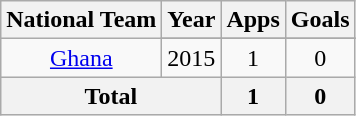<table class="wikitable" style="text-align:center">
<tr>
<th>National Team</th>
<th>Year</th>
<th>Apps</th>
<th>Goals</th>
</tr>
<tr>
<td rowspan="2"><a href='#'>Ghana</a></td>
</tr>
<tr>
<td>2015</td>
<td>1</td>
<td>0</td>
</tr>
<tr>
<th colspan=2>Total</th>
<th>1</th>
<th>0</th>
</tr>
</table>
